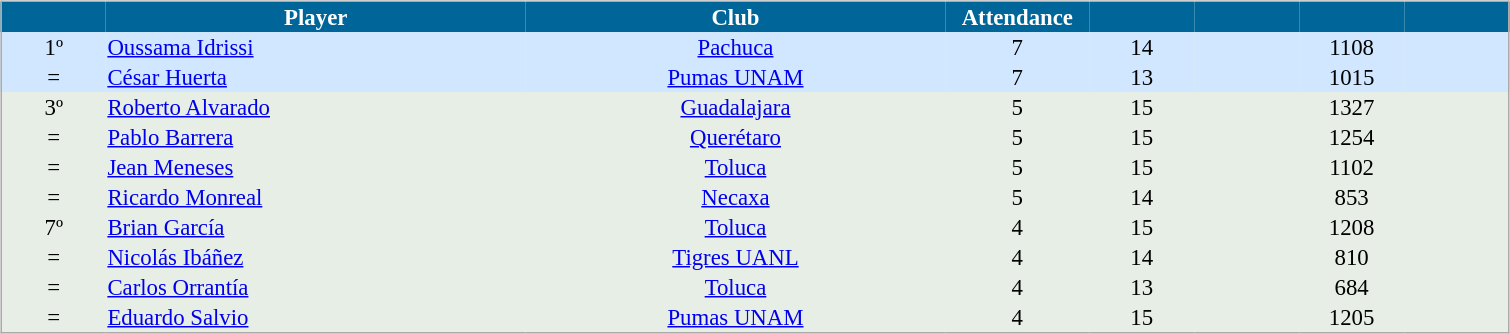<table width=100%>
<tr>
<td valign=top width=100% align=center><br><table cellspacing="0" style="background: #E6EEE6; border: 1px #aaa solid; border-collapse: collapse; font-size: 95%;" width=80%>
<tr bgcolor="#006699" style="color:white;">
<th width= 5%></th>
<th width=20%>Player</th>
<th width=20%>Club</th>
<th width= 5%>Attendance</th>
<th width= 5%></th>
<th width= 5%></th>
<th width= 5%></th>
<th width= 5%></th>
</tr>
<tr align="center" bgcolor="#d0e7ff">
<td>1º</td>
<td align="left"> <a href='#'>Oussama Idrissi</a></td>
<td><a href='#'>Pachuca</a></td>
<td>7</td>
<td>14</td>
<td></td>
<td>1108</td>
<td></td>
</tr>
<tr align="center" bgcolor="#d0e7ff">
<td>=</td>
<td align="left"> <a href='#'>César Huerta</a></td>
<td><a href='#'>Pumas UNAM</a></td>
<td>7</td>
<td>13</td>
<td></td>
<td>1015</td>
<td></td>
</tr>
<tr align="center">
<td>3º</td>
<td align="left"> <a href='#'>Roberto Alvarado</a></td>
<td><a href='#'>Guadalajara</a></td>
<td>5</td>
<td>15</td>
<td></td>
<td>1327</td>
<td></td>
</tr>
<tr align="center">
<td>=</td>
<td align="left"> <a href='#'>Pablo Barrera</a></td>
<td><a href='#'>Querétaro</a></td>
<td>5</td>
<td>15</td>
<td></td>
<td>1254</td>
<td></td>
</tr>
<tr align="center">
<td>=</td>
<td align="left"> <a href='#'>Jean Meneses</a></td>
<td><a href='#'>Toluca</a></td>
<td>5</td>
<td>15</td>
<td></td>
<td>1102</td>
<td></td>
</tr>
<tr align="center">
<td>=</td>
<td align="left"> <a href='#'>Ricardo Monreal</a></td>
<td><a href='#'>Necaxa</a></td>
<td>5</td>
<td>14</td>
<td></td>
<td>853</td>
<td></td>
</tr>
<tr align="center">
<td>7º</td>
<td align="left"> <a href='#'>Brian García</a></td>
<td><a href='#'>Toluca</a></td>
<td>4</td>
<td>15</td>
<td></td>
<td>1208</td>
<td></td>
</tr>
<tr align="center">
<td>=</td>
<td align="left"> <a href='#'>Nicolás Ibáñez</a></td>
<td><a href='#'>Tigres UANL</a></td>
<td>4</td>
<td>14</td>
<td></td>
<td>810</td>
<td></td>
</tr>
<tr align="center">
<td>=</td>
<td align="left"> <a href='#'>Carlos Orrantía</a></td>
<td><a href='#'>Toluca</a></td>
<td>4</td>
<td>13</td>
<td></td>
<td>684</td>
<td></td>
</tr>
<tr align="center">
<td>=</td>
<td align="left"> <a href='#'>Eduardo Salvio</a></td>
<td><a href='#'>Pumas UNAM</a></td>
<td>4</td>
<td>15</td>
<td></td>
<td>1205</td>
<td><br></td>
</tr>
</table>
</td>
</tr>
</table>
